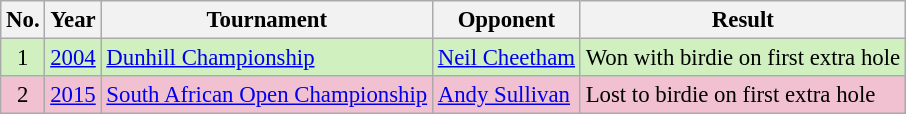<table class="wikitable" style="font-size:95%;">
<tr>
<th>No.</th>
<th>Year</th>
<th>Tournament</th>
<th>Opponent</th>
<th>Result</th>
</tr>
<tr style="background:#D0F0C0;">
<td align=center>1</td>
<td><a href='#'>2004</a></td>
<td><a href='#'>Dunhill Championship</a></td>
<td> <a href='#'>Neil Cheetham</a></td>
<td>Won with birdie on first extra hole</td>
</tr>
<tr style="background:#F2C1D1;">
<td align=center>2</td>
<td><a href='#'>2015</a></td>
<td><a href='#'>South African Open Championship</a></td>
<td> <a href='#'>Andy Sullivan</a></td>
<td>Lost to birdie on first extra hole</td>
</tr>
</table>
